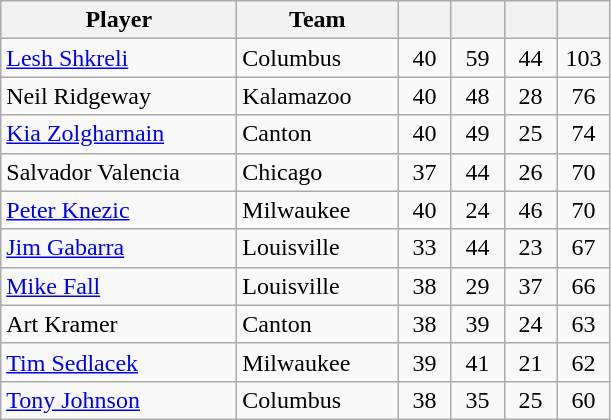<table class="wikitable">
<tr>
<th width=150>Player</th>
<th width=100>Team</th>
<th width=28></th>
<th width=28></th>
<th width=28></th>
<th width=28></th>
</tr>
<tr align=center>
<td align=left><a href='#'>Lesh Shkreli</a></td>
<td align=left>Columbus</td>
<td>40</td>
<td>59</td>
<td>44</td>
<td>103</td>
</tr>
<tr align=center>
<td align=left>Neil Ridgeway</td>
<td align=left>Kalamazoo</td>
<td>40</td>
<td>48</td>
<td>28</td>
<td>76</td>
</tr>
<tr align=center>
<td align=left><a href='#'>Kia Zolgharnain</a></td>
<td align=left>Canton</td>
<td>40</td>
<td>49</td>
<td>25</td>
<td>74</td>
</tr>
<tr align=center>
<td align=left>Salvador Valencia</td>
<td align=left>Chicago</td>
<td>37</td>
<td>44</td>
<td>26</td>
<td>70</td>
</tr>
<tr align=center>
<td align=left><a href='#'>Peter Knezic</a></td>
<td align=left>Milwaukee</td>
<td>40</td>
<td>24</td>
<td>46</td>
<td>70</td>
</tr>
<tr align=center>
<td align=left><a href='#'>Jim Gabarra</a></td>
<td align=left>Louisville</td>
<td>33</td>
<td>44</td>
<td>23</td>
<td>67</td>
</tr>
<tr align=center>
<td align=left><a href='#'>Mike Fall</a></td>
<td align=left>Louisville</td>
<td>38</td>
<td>29</td>
<td>37</td>
<td>66</td>
</tr>
<tr align=center>
<td align=left>Art Kramer</td>
<td align=left>Canton</td>
<td>38</td>
<td>39</td>
<td>24</td>
<td>63</td>
</tr>
<tr align=center>
<td align=left><a href='#'>Tim Sedlacek</a></td>
<td align=left>Milwaukee</td>
<td>39</td>
<td>41</td>
<td>21</td>
<td>62</td>
</tr>
<tr align=center>
<td align=left><a href='#'>Tony Johnson</a></td>
<td align=left>Columbus</td>
<td>38</td>
<td>35</td>
<td>25</td>
<td>60</td>
</tr>
</table>
